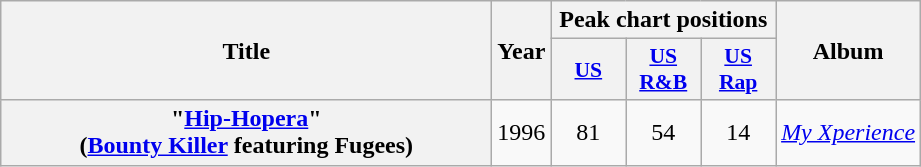<table class="wikitable plainrowheaders" style="text-align:center;">
<tr>
<th scope="col" rowspan="2" style="width:20em;">Title</th>
<th scope="col" rowspan="2">Year</th>
<th scope="col" colspan="3">Peak chart positions</th>
<th scope="col" rowspan="2">Album</th>
</tr>
<tr>
<th scope="col" style="width:3em;font-size:90%;"><a href='#'>US</a><br></th>
<th scope="col" style="width:3em;font-size:90%;"><a href='#'>US<br>R&B</a><br></th>
<th scope="col" style="width:3em;font-size:90%;"><a href='#'>US<br>Rap</a><br></th>
</tr>
<tr>
<th scope="row">"<a href='#'>Hip-Hopera</a>"<br><span>(<a href='#'>Bounty Killer</a> featuring Fugees)</span></th>
<td>1996</td>
<td>81</td>
<td>54</td>
<td>14</td>
<td><em><a href='#'>My Xperience</a></em></td>
</tr>
</table>
